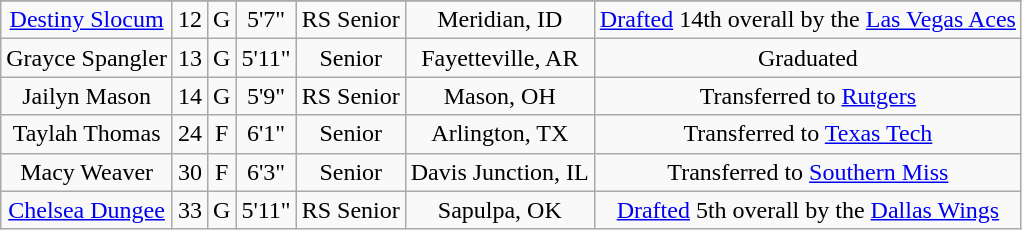<table class="wikitable sortable sortable" style="text-align: center">
<tr align=center>
</tr>
<tr>
<td><a href='#'>Destiny Slocum</a></td>
<td>12</td>
<td>G</td>
<td>5'7"</td>
<td>RS Senior</td>
<td>Meridian, ID</td>
<td><a href='#'>Drafted</a> 14th overall by the <a href='#'>Las Vegas Aces</a></td>
</tr>
<tr>
<td>Grayce Spangler</td>
<td>13</td>
<td>G</td>
<td>5'11"</td>
<td>Senior</td>
<td>Fayetteville, AR</td>
<td>Graduated</td>
</tr>
<tr>
<td>Jailyn Mason</td>
<td>14</td>
<td>G</td>
<td>5'9"</td>
<td>RS Senior</td>
<td>Mason, OH</td>
<td>Transferred to <a href='#'>Rutgers</a></td>
</tr>
<tr>
<td>Taylah Thomas</td>
<td>24</td>
<td>F</td>
<td>6'1"</td>
<td>Senior</td>
<td>Arlington, TX</td>
<td>Transferred to <a href='#'>Texas Tech</a></td>
</tr>
<tr>
<td>Macy Weaver</td>
<td>30</td>
<td>F</td>
<td>6'3"</td>
<td>Senior</td>
<td>Davis Junction, IL</td>
<td>Transferred to <a href='#'>Southern Miss</a></td>
</tr>
<tr>
<td><a href='#'>Chelsea Dungee</a></td>
<td>33</td>
<td>G</td>
<td>5'11"</td>
<td>RS Senior</td>
<td>Sapulpa, OK</td>
<td><a href='#'>Drafted</a> 5th overall by the <a href='#'>Dallas Wings</a></td>
</tr>
</table>
